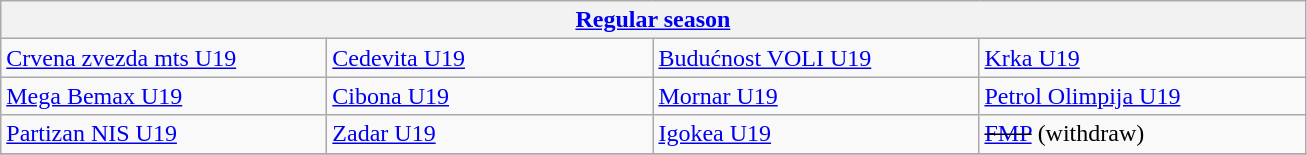<table class="wikitable" style="white-space: nowrap;">
<tr>
<th colspan=4><a href='#'>Regular season</a></th>
</tr>
<tr>
<td width=210> <a href='#'>Crvena zvezda mts U19</a></td>
<td width=210> <a href='#'>Cedevita U19</a></td>
<td width=210> <a href='#'>Budućnost VOLI U19</a></td>
<td width=210> <a href='#'>Krka U19</a></td>
</tr>
<tr>
<td width=210> <a href='#'>Mega Bemax U19</a></td>
<td width=210> <a href='#'>Cibona U19</a></td>
<td width=210> <a href='#'>Mornar U19</a></td>
<td width=210> <a href='#'>Petrol Olimpija U19</a></td>
</tr>
<tr>
<td width=210> <a href='#'>Partizan NIS U19</a></td>
<td width=210> <a href='#'>Zadar U19</a></td>
<td width=210> <a href='#'>Igokea U19</a></td>
<td width=210> <s><a href='#'>FMP</a></s> (withdraw)</td>
</tr>
<tr>
</tr>
</table>
